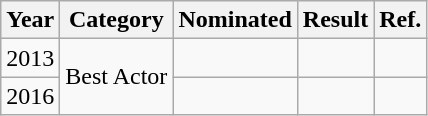<table class="wikitable">
<tr>
<th>Year</th>
<th>Category</th>
<th>Nominated</th>
<th>Result</th>
<th>Ref.</th>
</tr>
<tr>
<td>2013</td>
<td rowspan=2>Best Actor</td>
<td></td>
<td></td>
<td></td>
</tr>
<tr>
<td>2016</td>
<td></td>
<td></td>
<td></td>
</tr>
</table>
